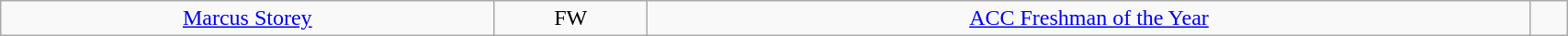<table class="wikitable" style="width: 90%;text-align: center;">
<tr>
<td><a href='#'>Marcus Storey</a></td>
<td>FW</td>
<td><a href='#'>ACC Freshman of the Year</a></td>
<td></td>
</tr>
</table>
